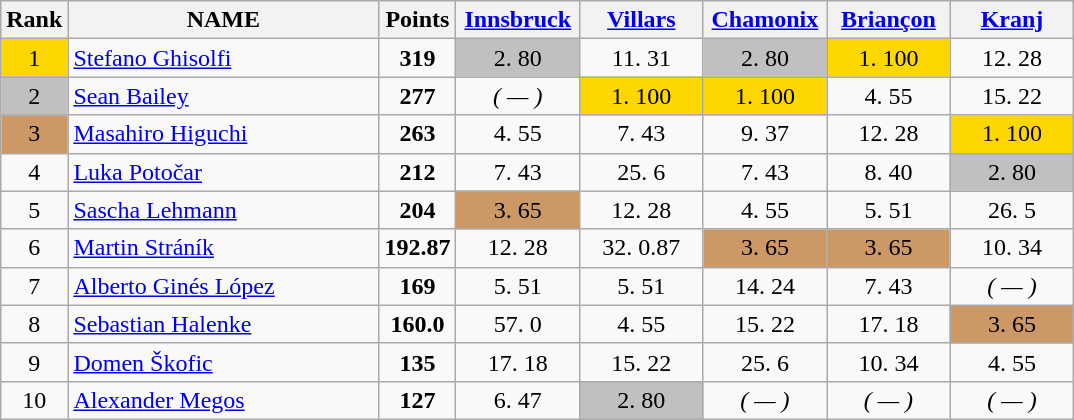<table class="wikitable sortable" style="text-align: center;">
<tr>
<th>Rank</th>
<th width = "200">NAME</th>
<th>Points</th>
<th width="75" data-sort-type="number"><a href='#'>Innsbruck</a></th>
<th width="75" data-sort-type="number"><a href='#'>Villars</a></th>
<th width="75" data-sort-type="number"><a href='#'>Chamonix</a></th>
<th width="75" data-sort-type="number"><a href='#'>Briançon</a></th>
<th width="75" data-sort-type="number"><a href='#'>Kranj</a></th>
</tr>
<tr>
<td style="background: gold">1</td>
<td align="left"> <a href='#'>Stefano Ghisolfi</a></td>
<td><strong>319</strong></td>
<td style="background: silver">2. 80</td>
<td>11. 31</td>
<td style="background: silver">2. 80</td>
<td style="background: gold">1. 100</td>
<td>12. 28</td>
</tr>
<tr>
<td style="background: silver">2</td>
<td align="left"> <a href='#'>Sean Bailey</a></td>
<td><strong>277</strong></td>
<td><em>( — )</em></td>
<td style="background: gold">1. 100</td>
<td style="background: gold">1. 100</td>
<td>4. 55</td>
<td>15. 22</td>
</tr>
<tr>
<td style="background: #cc9966">3</td>
<td align="left"> <a href='#'>Masahiro Higuchi</a></td>
<td><strong>263</strong></td>
<td>4. 55</td>
<td>7. 43</td>
<td>9. 37</td>
<td>12. 28</td>
<td style="background: gold">1. 100</td>
</tr>
<tr>
<td>4</td>
<td align="left"> <a href='#'>Luka Potočar</a></td>
<td><strong>212</strong></td>
<td>7. 43</td>
<td>25. 6</td>
<td>7. 43</td>
<td>8. 40</td>
<td style="background: silver">2. 80</td>
</tr>
<tr>
<td>5</td>
<td align="left"> <a href='#'>Sascha Lehmann</a></td>
<td><strong>204</strong></td>
<td style="background: #cc9966">3. 65</td>
<td>12. 28</td>
<td>4. 55</td>
<td>5. 51</td>
<td>26. 5</td>
</tr>
<tr>
<td>6</td>
<td align="left"> <a href='#'>Martin Stráník</a></td>
<td><strong>192.87</strong></td>
<td>12. 28</td>
<td>32. 0.87</td>
<td style="background: #cc9966">3. 65</td>
<td style="background: #cc9966">3. 65</td>
<td>10. 34</td>
</tr>
<tr>
<td>7</td>
<td align="left"> <a href='#'>Alberto Ginés López</a></td>
<td><strong>169</strong></td>
<td>5. 51</td>
<td>5. 51</td>
<td>14. 24</td>
<td>7. 43</td>
<td><em>( — )</em></td>
</tr>
<tr>
<td>8</td>
<td align="left"> <a href='#'>Sebastian Halenke</a></td>
<td><strong>160.0</strong></td>
<td>57. 0</td>
<td>4. 55</td>
<td>15. 22</td>
<td>17. 18</td>
<td style="background: #cc9966">3. 65</td>
</tr>
<tr>
<td>9</td>
<td align="left"> <a href='#'>Domen Škofic</a></td>
<td><strong>135</strong></td>
<td>17. 18</td>
<td>15. 22</td>
<td>25. 6</td>
<td>10. 34</td>
<td>4. 55</td>
</tr>
<tr>
<td>10</td>
<td align="left"> <a href='#'>Alexander Megos</a></td>
<td><strong>127</strong></td>
<td>6. 47</td>
<td style="background: silver">2. 80</td>
<td><em>( — )</em></td>
<td><em>( — )</em></td>
<td><em>( — )</em></td>
</tr>
</table>
